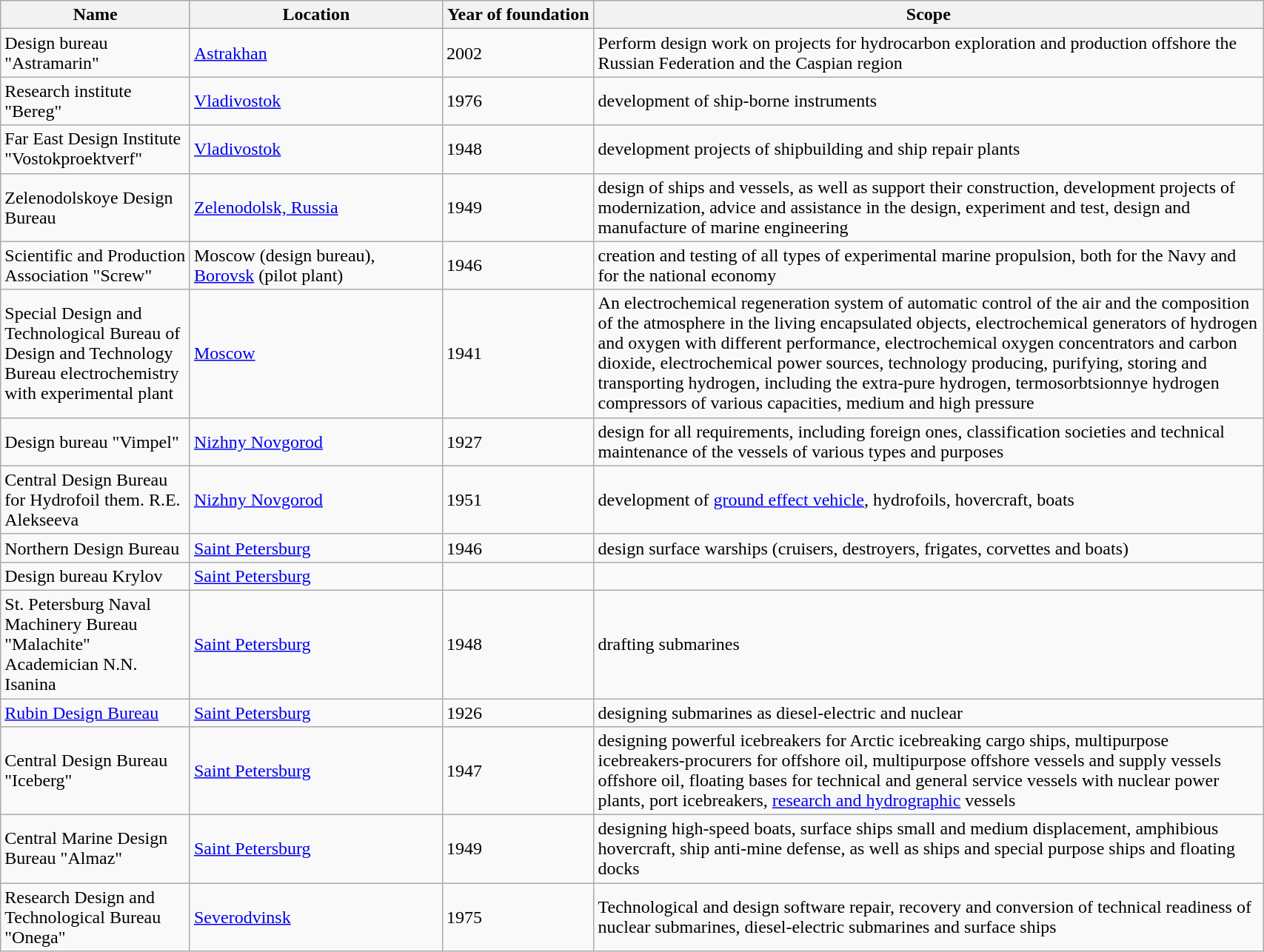<table class="wikitable" style="width:90%;">
<tr>
<th style="width:15%;">Name</th>
<th style="width:20%;">Location</th>
<th style="width:12%;">Year of foundation</th>
<th>Scope</th>
</tr>
<tr>
<td>Design bureau "Astramarin"</td>
<td><a href='#'>Astrakhan</a></td>
<td>2002</td>
<td>Perform design work on projects for hydrocarbon exploration and production offshore the Russian Federation and the Caspian region</td>
</tr>
<tr>
<td>Research institute "Bereg"</td>
<td><a href='#'>Vladivostok</a></td>
<td>1976</td>
<td>development of ship-borne instruments</td>
</tr>
<tr>
<td>Far East Design Institute "Vostokproektverf"</td>
<td><a href='#'>Vladivostok</a></td>
<td>1948</td>
<td>development projects of shipbuilding and ship repair plants</td>
</tr>
<tr>
<td>Zelenodolskoye Design Bureau</td>
<td><a href='#'>Zelenodolsk, Russia</a></td>
<td>1949</td>
<td>design of ships and vessels, as well as support their construction, development projects of modernization, advice and assistance in the design, experiment and test, design and manufacture of marine engineering</td>
</tr>
<tr>
<td>Scientific and Production Association "Screw"</td>
<td>Moscow (design bureau), <a href='#'>Borovsk</a> (pilot plant)</td>
<td>1946</td>
<td>creation and testing of all types of experimental marine propulsion, both for the Navy and for the national economy</td>
</tr>
<tr>
<td>Special Design and Technological Bureau of Design and Technology Bureau electrochemistry with experimental plant</td>
<td><a href='#'>Moscow</a></td>
<td>1941</td>
<td>An electrochemical regeneration system of automatic control of the air and the composition of the atmosphere in the living encapsulated objects, electrochemical generators of hydrogen and oxygen with different performance, electrochemical oxygen concentrators and carbon dioxide, electrochemical power sources, technology producing, purifying, storing and transporting hydrogen, including the extra-pure hydrogen, termosorbtsionnye hydrogen compressors of various capacities, medium and high pressure</td>
</tr>
<tr>
<td>Design bureau "Vimpel"</td>
<td><a href='#'>Nizhny Novgorod</a></td>
<td>1927</td>
<td>design for all requirements, including foreign ones, classification societies and technical maintenance of the vessels of various types and purposes</td>
</tr>
<tr>
<td>Central Design Bureau for Hydrofoil them. R.E. Alekseeva</td>
<td><a href='#'>Nizhny Novgorod</a></td>
<td>1951</td>
<td>development of <a href='#'>ground effect vehicle</a>, hydrofoils,  hovercraft, boats</td>
</tr>
<tr>
<td>Northern Design Bureau</td>
<td><a href='#'>Saint Petersburg</a></td>
<td>1946</td>
<td>design surface warships (cruisers, destroyers, frigates, corvettes and boats)</td>
</tr>
<tr>
<td>Design bureau Krylov</td>
<td><a href='#'>Saint Petersburg</a></td>
<td></td>
<td></td>
</tr>
<tr>
<td>St. Petersburg Naval Machinery Bureau "Malachite" Academician N.N. Isanina</td>
<td><a href='#'>Saint Petersburg</a></td>
<td>1948</td>
<td>drafting submarines</td>
</tr>
<tr>
<td><a href='#'>Rubin Design Bureau</a></td>
<td><a href='#'>Saint Petersburg</a></td>
<td>1926</td>
<td>designing submarines as diesel-electric and nuclear</td>
</tr>
<tr>
<td>Central Design Bureau "Iceberg"</td>
<td><a href='#'>Saint Petersburg</a></td>
<td>1947</td>
<td>designing powerful icebreakers for Arctic icebreaking cargo ships, multipurpose icebreakers-procurers for offshore oil, multipurpose offshore vessels and supply vessels offshore oil, floating bases for technical and general service vessels with nuclear power plants, port icebreakers, <a href='#'>research and hydrographic</a> vessels</td>
</tr>
<tr>
<td>Central Marine Design Bureau "Almaz"</td>
<td><a href='#'>Saint Petersburg</a></td>
<td>1949</td>
<td>designing high-speed boats, surface ships small and medium displacement, amphibious hovercraft, ship anti-mine defense, as well as ships and special purpose ships and floating docks</td>
</tr>
<tr>
<td>Research Design and Technological Bureau "Onega"</td>
<td><a href='#'>Severodvinsk</a></td>
<td>1975</td>
<td>Technological and design software repair, recovery and conversion of technical readiness of nuclear submarines, diesel-electric submarines and surface ships</td>
</tr>
</table>
